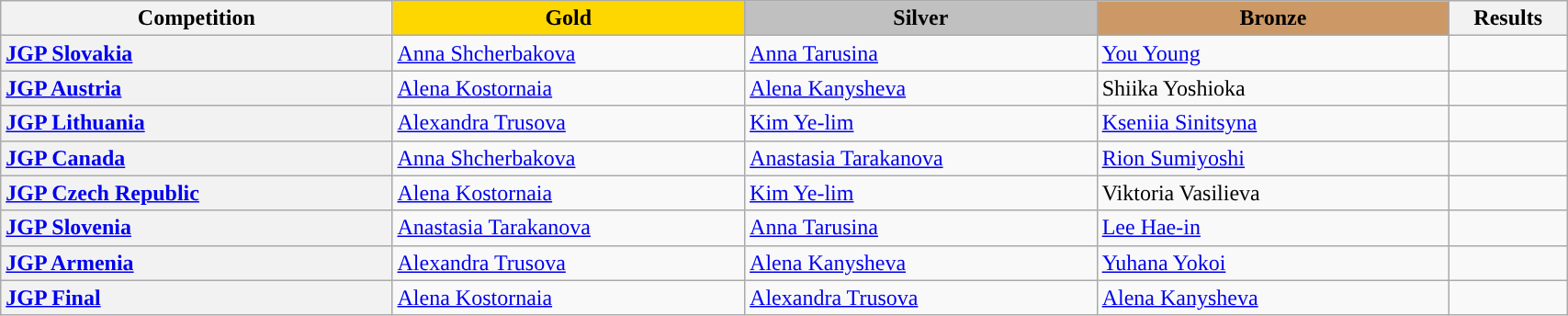<table class="wikitable unsortable" style="text-align:left; width:90%">
<tr>
<th scope="col" style="text-align:center; width:25%;">Competition</th>
<td scope="col" style="text-align:center; width:22.5%; background:gold"><strong>Gold</strong></td>
<td scope="col" style="text-align:center; width:22.5%; background:silver"><strong>Silver</strong></td>
<td scope="col" style="text-align:center; width:22.5%; background:#c96"><strong>Bronze</strong></td>
<th scope="col" style="text-align:center; width:7.5%;">Results</th>
</tr>
<tr>
<th scope="row" style="text-align:left"> <a href='#'>JGP Slovakia</a></th>
<td> <a href='#'>Anna Shcherbakova</a></td>
<td> <a href='#'>Anna Tarusina</a></td>
<td> <a href='#'>You Young</a></td>
<td></td>
</tr>
<tr>
<th scope="row" style="text-align:left"> <a href='#'>JGP Austria</a></th>
<td> <a href='#'>Alena Kostornaia</a></td>
<td> <a href='#'>Alena Kanysheva</a></td>
<td> Shiika Yoshioka</td>
<td></td>
</tr>
<tr>
<th scope="row" style="text-align:left"> <a href='#'>JGP Lithuania</a></th>
<td> <a href='#'>Alexandra Trusova</a></td>
<td> <a href='#'>Kim Ye-lim</a></td>
<td> <a href='#'>Kseniia Sinitsyna</a></td>
<td></td>
</tr>
<tr>
<th scope="row" style="text-align:left"> <a href='#'>JGP Canada</a></th>
<td> <a href='#'>Anna Shcherbakova</a></td>
<td> <a href='#'>Anastasia Tarakanova</a></td>
<td> <a href='#'>Rion Sumiyoshi</a></td>
<td></td>
</tr>
<tr>
<th scope="row" style="text-align:left"> <a href='#'>JGP Czech Republic</a></th>
<td> <a href='#'>Alena Kostornaia</a></td>
<td> <a href='#'>Kim Ye-lim</a></td>
<td> Viktoria Vasilieva</td>
<td></td>
</tr>
<tr>
<th scope="row" style="text-align:left"> <a href='#'>JGP Slovenia</a></th>
<td> <a href='#'>Anastasia Tarakanova</a></td>
<td> <a href='#'>Anna Tarusina</a></td>
<td> <a href='#'>Lee Hae-in</a></td>
<td></td>
</tr>
<tr>
<th scope="row" style="text-align:left"> <a href='#'>JGP Armenia</a></th>
<td> <a href='#'>Alexandra Trusova</a></td>
<td> <a href='#'>Alena Kanysheva</a></td>
<td> <a href='#'>Yuhana Yokoi</a></td>
<td></td>
</tr>
<tr>
<th scope="row" style="text-align:left"> <a href='#'>JGP Final</a></th>
<td> <a href='#'>Alena Kostornaia</a></td>
<td> <a href='#'>Alexandra Trusova</a></td>
<td> <a href='#'>Alena Kanysheva</a></td>
<td></td>
</tr>
</table>
